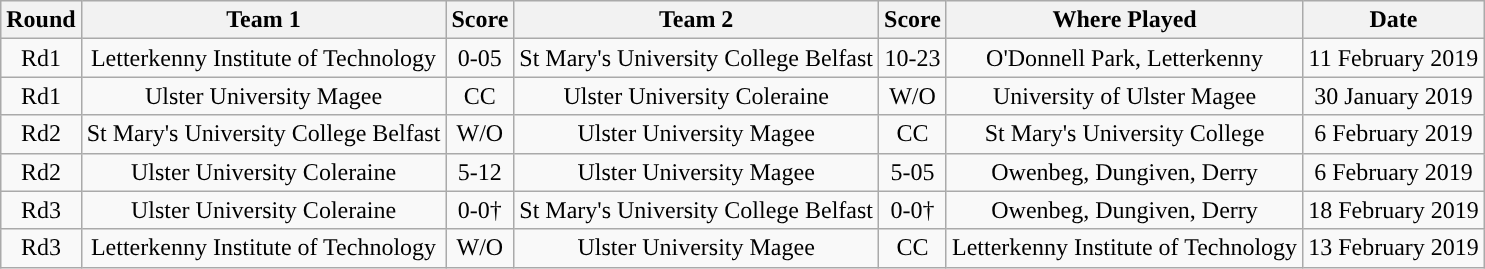<table class="wikitable">
<tr style="background:#efefef">
<th>Round</th>
<th>Team 1</th>
<th>Score</th>
<th>Team 2</th>
<th>Score</th>
<th>Where Played</th>
<th>Date</th>
</tr>
<tr align="center">
<td>Rd1</td>
<td>Letterkenny Institute of Technology</td>
<td>0-05</td>
<td>St Mary's University College Belfast</td>
<td>10-23</td>
<td>O'Donnell Park, Letterkenny</td>
<td>11 February 2019</td>
</tr>
<tr align="center">
<td>Rd1</td>
<td>Ulster University Magee</td>
<td>CC</td>
<td>Ulster University Coleraine</td>
<td>W/O</td>
<td>University of Ulster Magee</td>
<td>30 January 2019</td>
</tr>
<tr align="center">
<td>Rd2</td>
<td>St Mary's University College Belfast</td>
<td>W/O</td>
<td>Ulster University Magee</td>
<td>CC</td>
<td>St Mary's University College</td>
<td>6 February 2019</td>
</tr>
<tr align="center">
<td>Rd2</td>
<td>Ulster University Coleraine</td>
<td>5-12</td>
<td>Ulster University Magee</td>
<td>5-05</td>
<td>Owenbeg, Dungiven, Derry</td>
<td>6 February 2019</td>
</tr>
<tr align="center">
<td>Rd3</td>
<td>Ulster University Coleraine</td>
<td>0-0†</td>
<td>St Mary's University College Belfast</td>
<td>0-0†</td>
<td>Owenbeg, Dungiven, Derry</td>
<td>18 February 2019</td>
</tr>
<tr align="center">
<td>Rd3</td>
<td>Letterkenny Institute of Technology</td>
<td>W/O</td>
<td>Ulster University Magee</td>
<td>CC</td>
<td>Letterkenny Institute of Technology</td>
<td>13 February 2019</td>
</tr>
</table>
